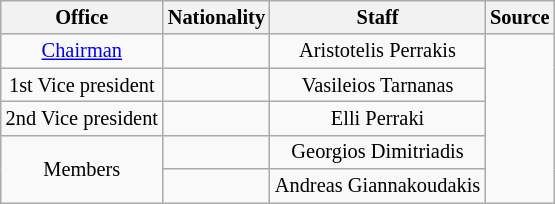<table class="wikitable plainrowheaders sticky-header-multi sortable" style="text-align:center; margin:0px; margin-top:2px; font-size:85%; width=500px">
<tr>
<th>Office</th>
<th>Nationality</th>
<th>Staff</th>
<th>Source</th>
</tr>
<tr>
<td><a href='#'>Chairman</a></td>
<td></td>
<td>Aristotelis Perrakis</td>
<td rowspan="5"></td>
</tr>
<tr>
<td>1st Vice president</td>
<td></td>
<td>Vasileios Tarnanas</td>
</tr>
<tr>
<td>2nd Vice president</td>
<td></td>
<td>Elli Perraki</td>
</tr>
<tr>
<td rowspan="2">Members</td>
<td></td>
<td>Georgios Dimitriadis</td>
</tr>
<tr>
<td></td>
<td>Andreas Giannakoudakis</td>
</tr>
</table>
